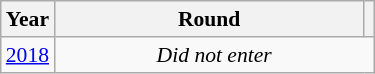<table class="wikitable" style="text-align: center; font-size:90%">
<tr>
<th>Year</th>
<th style="width:200px">Round</th>
<th></th>
</tr>
<tr>
<td><a href='#'>2018</a></td>
<td colspan="2"><em>Did not enter</em></td>
</tr>
</table>
